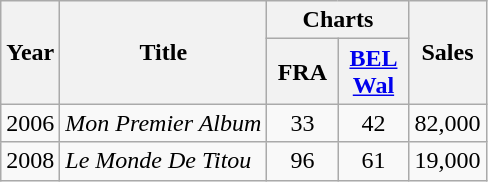<table class="wikitable">
<tr>
<th align="center" rowspan="2">Year</th>
<th align="center" rowspan="2">Title</th>
<th align="center" colspan="2">Charts</th>
<th align="center" rowspan="2">Sales</th>
</tr>
<tr>
<th width="40">FRA</th>
<th width="40"><a href='#'>BEL<br>Wal</a></th>
</tr>
<tr>
<td align="center" rowspan="1">2006</td>
<td><em>Mon Premier Album</em></td>
<td align="center">33</td>
<td align="center">42</td>
<td align="center">82,000</td>
</tr>
<tr>
<td align="center" rowspan="1">2008</td>
<td><em>Le Monde De Titou</em></td>
<td align="center">96</td>
<td align="center">61</td>
<td align="center">19,000</td>
</tr>
</table>
